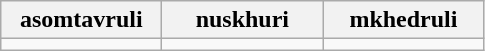<table class="wikitable" style="width:100">
<tr>
<th width="100">asomtavruli</th>
<th width="100">nuskhuri</th>
<th width="100">mkhedruli</th>
</tr>
<tr>
<td align="center"></td>
<td align="center"></td>
<td align="center"></td>
</tr>
</table>
